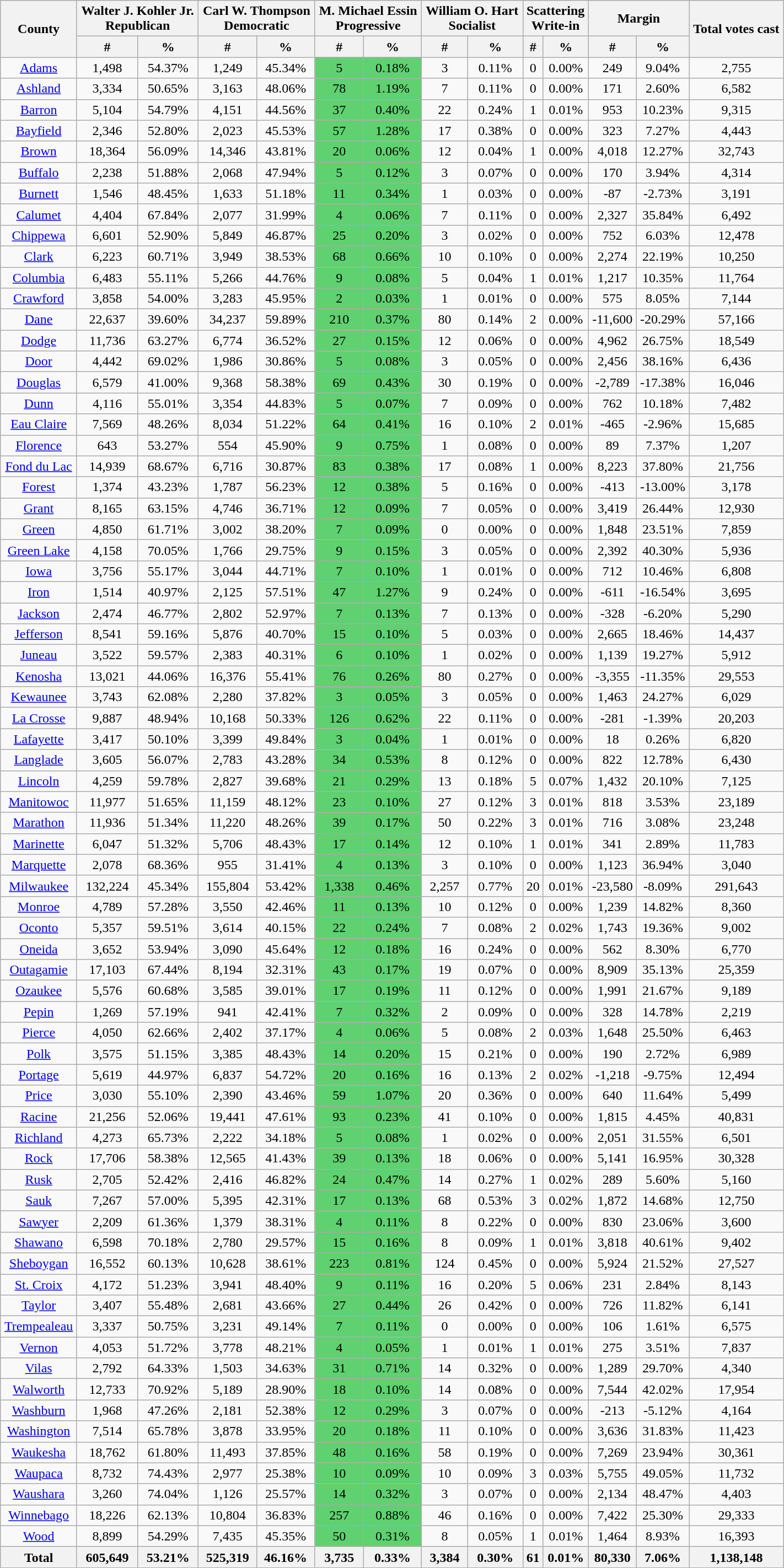<table width="75%" class="wikitable sortable" style="text-align:center">
<tr>
<th rowspan="2" style="text-align:center;">County</th>
<th colspan="2" style="text-align:center;">Walter J. Kohler Jr.<br>Republican</th>
<th colspan="2" style="text-align:center;">Carl W. Thompson<br>Democratic</th>
<th colspan="2" style="text-align:center;">M. Michael Essin<br>Progressive</th>
<th colspan="2" style="text-align:center;">William O. Hart<br>Socialist</th>
<th colspan="2" style="text-align:center;">Scattering<br>Write-in</th>
<th colspan="2" style="text-align:center;">Margin</th>
<th rowspan="2" style="text-align:center;">Total votes cast</th>
</tr>
<tr>
<th style="text-align:center;" data-sort-type="number">#</th>
<th style="text-align:center;" data-sort-type="number">%</th>
<th style="text-align:center;" data-sort-type="number">#</th>
<th style="text-align:center;" data-sort-type="number">%</th>
<th style="text-align:center;" data-sort-type="number">#</th>
<th style="text-align:center;" data-sort-type="number">%</th>
<th style="text-align:center;" data-sort-type="number">#</th>
<th style="text-align:center;" data-sort-type="number">%</th>
<th style="text-align:center;" data-sort-type="number">#</th>
<th style="text-align:center;" data-sort-type="number">%</th>
<th style="text-align:center;" data-sort-type="number">#</th>
<th style="text-align:center;" data-sort-type="number">%</th>
</tr>
<tr style="text-align:center;">
<td><a href='#'>Adams</a></td>
<td>1,498</td>
<td>54.37%</td>
<td>1,249</td>
<td>45.34%</td>
<td bgcolor="#5FD170">5</td>
<td bgcolor="#5FD170">0.18%</td>
<td>3</td>
<td>0.11%</td>
<td>0</td>
<td>0.00%</td>
<td>249</td>
<td>9.04%</td>
<td>2,755</td>
</tr>
<tr style="text-align:center;">
<td><a href='#'>Ashland</a></td>
<td>3,334</td>
<td>50.65%</td>
<td>3,163</td>
<td>48.06%</td>
<td bgcolor="#5FD170">78</td>
<td bgcolor="#5FD170">1.19%</td>
<td>7</td>
<td>0.11%</td>
<td>0</td>
<td>0.00%</td>
<td>171</td>
<td>2.60%</td>
<td>6,582</td>
</tr>
<tr style="text-align:center;">
<td><a href='#'>Barron</a></td>
<td>5,104</td>
<td>54.79%</td>
<td>4,151</td>
<td>44.56%</td>
<td bgcolor="#5FD170">37</td>
<td bgcolor="#5FD170">0.40%</td>
<td>22</td>
<td>0.24%</td>
<td>1</td>
<td>0.01%</td>
<td>953</td>
<td>10.23%</td>
<td>9,315</td>
</tr>
<tr style="text-align:center;">
<td><a href='#'>Bayfield</a></td>
<td>2,346</td>
<td>52.80%</td>
<td>2,023</td>
<td>45.53%</td>
<td bgcolor="#5FD170">57</td>
<td bgcolor="#5FD170">1.28%</td>
<td>17</td>
<td>0.38%</td>
<td>0</td>
<td>0.00%</td>
<td>323</td>
<td>7.27%</td>
<td>4,443</td>
</tr>
<tr style="text-align:center;">
<td><a href='#'>Brown</a></td>
<td>18,364</td>
<td>56.09%</td>
<td>14,346</td>
<td>43.81%</td>
<td bgcolor="#5FD170">20</td>
<td bgcolor="#5FD170">0.06%</td>
<td>12</td>
<td>0.04%</td>
<td>1</td>
<td>0.00%</td>
<td>4,018</td>
<td>12.27%</td>
<td>32,743</td>
</tr>
<tr style="text-align:center;">
<td><a href='#'>Buffalo</a></td>
<td>2,238</td>
<td>51.88%</td>
<td>2,068</td>
<td>47.94%</td>
<td bgcolor="#5FD170">5</td>
<td bgcolor="#5FD170">0.12%</td>
<td>3</td>
<td>0.07%</td>
<td>0</td>
<td>0.00%</td>
<td>170</td>
<td>3.94%</td>
<td>4,314</td>
</tr>
<tr style="text-align:center;">
<td><a href='#'>Burnett</a></td>
<td>1,546</td>
<td>48.45%</td>
<td>1,633</td>
<td>51.18%</td>
<td bgcolor="#5FD170">11</td>
<td bgcolor="#5FD170">0.34%</td>
<td>1</td>
<td>0.03%</td>
<td>0</td>
<td>0.00%</td>
<td>-87</td>
<td>-2.73%</td>
<td>3,191</td>
</tr>
<tr style="text-align:center;">
<td><a href='#'>Calumet</a></td>
<td>4,404</td>
<td>67.84%</td>
<td>2,077</td>
<td>31.99%</td>
<td bgcolor="#5FD170">4</td>
<td bgcolor="#5FD170">0.06%</td>
<td>7</td>
<td>0.11%</td>
<td>0</td>
<td>0.00%</td>
<td>2,327</td>
<td>35.84%</td>
<td>6,492</td>
</tr>
<tr style="text-align:center;">
<td><a href='#'>Chippewa</a></td>
<td>6,601</td>
<td>52.90%</td>
<td>5,849</td>
<td>46.87%</td>
<td bgcolor="#5FD170">25</td>
<td bgcolor="#5FD170">0.20%</td>
<td>3</td>
<td>0.02%</td>
<td>0</td>
<td>0.00%</td>
<td>752</td>
<td>6.03%</td>
<td>12,478</td>
</tr>
<tr style="text-align:center;">
<td><a href='#'>Clark</a></td>
<td>6,223</td>
<td>60.71%</td>
<td>3,949</td>
<td>38.53%</td>
<td bgcolor="#5FD170">68</td>
<td bgcolor="#5FD170">0.66%</td>
<td>10</td>
<td>0.10%</td>
<td>0</td>
<td>0.00%</td>
<td>2,274</td>
<td>22.19%</td>
<td>10,250</td>
</tr>
<tr style="text-align:center;">
<td><a href='#'>Columbia</a></td>
<td>6,483</td>
<td>55.11%</td>
<td>5,266</td>
<td>44.76%</td>
<td bgcolor="#5FD170">9</td>
<td bgcolor="#5FD170">0.08%</td>
<td>5</td>
<td>0.04%</td>
<td>1</td>
<td>0.01%</td>
<td>1,217</td>
<td>10.35%</td>
<td>11,764</td>
</tr>
<tr style="text-align:center;">
<td><a href='#'>Crawford</a></td>
<td>3,858</td>
<td>54.00%</td>
<td>3,283</td>
<td>45.95%</td>
<td bgcolor="#5FD170">2</td>
<td bgcolor="#5FD170">0.03%</td>
<td>1</td>
<td>0.01%</td>
<td>0</td>
<td>0.00%</td>
<td>575</td>
<td>8.05%</td>
<td>7,144</td>
</tr>
<tr style="text-align:center;">
<td><a href='#'>Dane</a></td>
<td>22,637</td>
<td>39.60%</td>
<td>34,237</td>
<td>59.89%</td>
<td bgcolor="#5FD170">210</td>
<td bgcolor="#5FD170">0.37%</td>
<td>80</td>
<td>0.14%</td>
<td>2</td>
<td>0.00%</td>
<td>-11,600</td>
<td>-20.29%</td>
<td>57,166</td>
</tr>
<tr style="text-align:center;">
<td><a href='#'>Dodge</a></td>
<td>11,736</td>
<td>63.27%</td>
<td>6,774</td>
<td>36.52%</td>
<td bgcolor="#5FD170">27</td>
<td bgcolor="#5FD170">0.15%</td>
<td>12</td>
<td>0.06%</td>
<td>0</td>
<td>0.00%</td>
<td>4,962</td>
<td>26.75%</td>
<td>18,549</td>
</tr>
<tr style="text-align:center;">
<td><a href='#'>Door</a></td>
<td>4,442</td>
<td>69.02%</td>
<td>1,986</td>
<td>30.86%</td>
<td bgcolor="#5FD170">5</td>
<td bgcolor="#5FD170">0.08%</td>
<td>3</td>
<td>0.05%</td>
<td>0</td>
<td>0.00%</td>
<td>2,456</td>
<td>38.16%</td>
<td>6,436</td>
</tr>
<tr style="text-align:center;">
<td><a href='#'>Douglas</a></td>
<td>6,579</td>
<td>41.00%</td>
<td>9,368</td>
<td>58.38%</td>
<td bgcolor="#5FD170">69</td>
<td bgcolor="#5FD170">0.43%</td>
<td>30</td>
<td>0.19%</td>
<td>0</td>
<td>0.00%</td>
<td>-2,789</td>
<td>-17.38%</td>
<td>16,046</td>
</tr>
<tr style="text-align:center;">
<td><a href='#'>Dunn</a></td>
<td>4,116</td>
<td>55.01%</td>
<td>3,354</td>
<td>44.83%</td>
<td bgcolor="#5FD170">5</td>
<td bgcolor="#5FD170">0.07%</td>
<td>7</td>
<td>0.09%</td>
<td>0</td>
<td>0.00%</td>
<td>762</td>
<td>10.18%</td>
<td>7,482</td>
</tr>
<tr style="text-align:center;">
<td><a href='#'>Eau Claire</a></td>
<td>7,569</td>
<td>48.26%</td>
<td>8,034</td>
<td>51.22%</td>
<td bgcolor="#5FD170">64</td>
<td bgcolor="#5FD170">0.41%</td>
<td>16</td>
<td>0.10%</td>
<td>2</td>
<td>0.01%</td>
<td>-465</td>
<td>-2.96%</td>
<td>15,685</td>
</tr>
<tr style="text-align:center;">
<td><a href='#'>Florence</a></td>
<td>643</td>
<td>53.27%</td>
<td>554</td>
<td>45.90%</td>
<td bgcolor="#5FD170">9</td>
<td bgcolor="#5FD170">0.75%</td>
<td>1</td>
<td>0.08%</td>
<td>0</td>
<td>0.00%</td>
<td>89</td>
<td>7.37%</td>
<td>1,207</td>
</tr>
<tr style="text-align:center;">
<td><a href='#'>Fond du Lac</a></td>
<td>14,939</td>
<td>68.67%</td>
<td>6,716</td>
<td>30.87%</td>
<td bgcolor="#5FD170">83</td>
<td bgcolor="#5FD170">0.38%</td>
<td>17</td>
<td>0.08%</td>
<td>1</td>
<td>0.00%</td>
<td>8,223</td>
<td>37.80%</td>
<td>21,756</td>
</tr>
<tr style="text-align:center;">
<td><a href='#'>Forest</a></td>
<td>1,374</td>
<td>43.23%</td>
<td>1,787</td>
<td>56.23%</td>
<td bgcolor="#5FD170">12</td>
<td bgcolor="#5FD170">0.38%</td>
<td>5</td>
<td>0.16%</td>
<td>0</td>
<td>0.00%</td>
<td>-413</td>
<td>-13.00%</td>
<td>3,178</td>
</tr>
<tr style="text-align:center;">
<td><a href='#'>Grant</a></td>
<td>8,165</td>
<td>63.15%</td>
<td>4,746</td>
<td>36.71%</td>
<td bgcolor="#5FD170">12</td>
<td bgcolor="#5FD170">0.09%</td>
<td>7</td>
<td>0.05%</td>
<td>0</td>
<td>0.00%</td>
<td>3,419</td>
<td>26.44%</td>
<td>12,930</td>
</tr>
<tr style="text-align:center;">
<td><a href='#'>Green</a></td>
<td>4,850</td>
<td>61.71%</td>
<td>3,002</td>
<td>38.20%</td>
<td bgcolor="#5FD170">7</td>
<td bgcolor="#5FD170">0.09%</td>
<td>0</td>
<td>0.00%</td>
<td>0</td>
<td>0.00%</td>
<td>1,848</td>
<td>23.51%</td>
<td>7,859</td>
</tr>
<tr style="text-align:center;">
<td><a href='#'>Green Lake</a></td>
<td>4,158</td>
<td>70.05%</td>
<td>1,766</td>
<td>29.75%</td>
<td bgcolor="#5FD170">9</td>
<td bgcolor="#5FD170">0.15%</td>
<td>3</td>
<td>0.05%</td>
<td>0</td>
<td>0.00%</td>
<td>2,392</td>
<td>40.30%</td>
<td>5,936</td>
</tr>
<tr style="text-align:center;">
<td><a href='#'>Iowa</a></td>
<td>3,756</td>
<td>55.17%</td>
<td>3,044</td>
<td>44.71%</td>
<td bgcolor="#5FD170">7</td>
<td bgcolor="#5FD170">0.10%</td>
<td>1</td>
<td>0.01%</td>
<td>0</td>
<td>0.00%</td>
<td>712</td>
<td>10.46%</td>
<td>6,808</td>
</tr>
<tr style="text-align:center;">
<td><a href='#'>Iron</a></td>
<td>1,514</td>
<td>40.97%</td>
<td>2,125</td>
<td>57.51%</td>
<td bgcolor="#5FD170">47</td>
<td bgcolor="#5FD170">1.27%</td>
<td>9</td>
<td>0.24%</td>
<td>0</td>
<td>0.00%</td>
<td>-611</td>
<td>-16.54%</td>
<td>3,695</td>
</tr>
<tr style="text-align:center;">
<td><a href='#'>Jackson</a></td>
<td>2,474</td>
<td>46.77%</td>
<td>2,802</td>
<td>52.97%</td>
<td bgcolor="#5FD170">7</td>
<td bgcolor="#5FD170">0.13%</td>
<td>7</td>
<td>0.13%</td>
<td>0</td>
<td>0.00%</td>
<td>-328</td>
<td>-6.20%</td>
<td>5,290</td>
</tr>
<tr style="text-align:center;">
<td><a href='#'>Jefferson</a></td>
<td>8,541</td>
<td>59.16%</td>
<td>5,876</td>
<td>40.70%</td>
<td bgcolor="#5FD170">15</td>
<td bgcolor="#5FD170">0.10%</td>
<td>5</td>
<td>0.03%</td>
<td>0</td>
<td>0.00%</td>
<td>2,665</td>
<td>18.46%</td>
<td>14,437</td>
</tr>
<tr style="text-align:center;">
<td><a href='#'>Juneau</a></td>
<td>3,522</td>
<td>59.57%</td>
<td>2,383</td>
<td>40.31%</td>
<td bgcolor="#5FD170">6</td>
<td bgcolor="#5FD170">0.10%</td>
<td>1</td>
<td>0.02%</td>
<td>0</td>
<td>0.00%</td>
<td>1,139</td>
<td>19.27%</td>
<td>5,912</td>
</tr>
<tr style="text-align:center;">
<td><a href='#'>Kenosha</a></td>
<td>13,021</td>
<td>44.06%</td>
<td>16,376</td>
<td>55.41%</td>
<td bgcolor="#5FD170">76</td>
<td bgcolor="#5FD170">0.26%</td>
<td>80</td>
<td>0.27%</td>
<td>0</td>
<td>0.00%</td>
<td>-3,355</td>
<td>-11.35%</td>
<td>29,553</td>
</tr>
<tr style="text-align:center;">
<td><a href='#'>Kewaunee</a></td>
<td>3,743</td>
<td>62.08%</td>
<td>2,280</td>
<td>37.82%</td>
<td bgcolor="#5FD170">3</td>
<td bgcolor="#5FD170">0.05%</td>
<td>3</td>
<td>0.05%</td>
<td>0</td>
<td>0.00%</td>
<td>1,463</td>
<td>24.27%</td>
<td>6,029</td>
</tr>
<tr style="text-align:center;">
<td><a href='#'>La Crosse</a></td>
<td>9,887</td>
<td>48.94%</td>
<td>10,168</td>
<td>50.33%</td>
<td bgcolor="#5FD170">126</td>
<td bgcolor="#5FD170">0.62%</td>
<td>22</td>
<td>0.11%</td>
<td>0</td>
<td>0.00%</td>
<td>-281</td>
<td>-1.39%</td>
<td>20,203</td>
</tr>
<tr style="text-align:center;">
<td><a href='#'>Lafayette</a></td>
<td>3,417</td>
<td>50.10%</td>
<td>3,399</td>
<td>49.84%</td>
<td bgcolor="#5FD170">3</td>
<td bgcolor="#5FD170">0.04%</td>
<td>1</td>
<td>0.01%</td>
<td>0</td>
<td>0.00%</td>
<td>18</td>
<td>0.26%</td>
<td>6,820</td>
</tr>
<tr style="text-align:center;">
<td><a href='#'>Langlade</a></td>
<td>3,605</td>
<td>56.07%</td>
<td>2,783</td>
<td>43.28%</td>
<td bgcolor="#5FD170">34</td>
<td bgcolor="#5FD170">0.53%</td>
<td>8</td>
<td>0.12%</td>
<td>0</td>
<td>0.00%</td>
<td>822</td>
<td>12.78%</td>
<td>6,430</td>
</tr>
<tr style="text-align:center;">
<td><a href='#'>Lincoln</a></td>
<td>4,259</td>
<td>59.78%</td>
<td>2,827</td>
<td>39.68%</td>
<td bgcolor="#5FD170">21</td>
<td bgcolor="#5FD170">0.29%</td>
<td>13</td>
<td>0.18%</td>
<td>5</td>
<td>0.07%</td>
<td>1,432</td>
<td>20.10%</td>
<td>7,125</td>
</tr>
<tr style="text-align:center;">
<td><a href='#'>Manitowoc</a></td>
<td>11,977</td>
<td>51.65%</td>
<td>11,159</td>
<td>48.12%</td>
<td bgcolor="#5FD170">23</td>
<td bgcolor="#5FD170">0.10%</td>
<td>27</td>
<td>0.12%</td>
<td>3</td>
<td>0.01%</td>
<td>818</td>
<td>3.53%</td>
<td>23,189</td>
</tr>
<tr style="text-align:center;">
<td><a href='#'>Marathon</a></td>
<td>11,936</td>
<td>51.34%</td>
<td>11,220</td>
<td>48.26%</td>
<td bgcolor="#5FD170">39</td>
<td bgcolor="#5FD170">0.17%</td>
<td>50</td>
<td>0.22%</td>
<td>3</td>
<td>0.01%</td>
<td>716</td>
<td>3.08%</td>
<td>23,248</td>
</tr>
<tr style="text-align:center;">
<td><a href='#'>Marinette</a></td>
<td>6,047</td>
<td>51.32%</td>
<td>5,706</td>
<td>48.43%</td>
<td bgcolor="#5FD170">17</td>
<td bgcolor="#5FD170">0.14%</td>
<td>12</td>
<td>0.10%</td>
<td>1</td>
<td>0.01%</td>
<td>341</td>
<td>2.89%</td>
<td>11,783</td>
</tr>
<tr style="text-align:center;">
<td><a href='#'>Marquette</a></td>
<td>2,078</td>
<td>68.36%</td>
<td>955</td>
<td>31.41%</td>
<td bgcolor="#5FD170">4</td>
<td bgcolor="#5FD170">0.13%</td>
<td>3</td>
<td>0.10%</td>
<td>0</td>
<td>0.00%</td>
<td>1,123</td>
<td>36.94%</td>
<td>3,040</td>
</tr>
<tr style="text-align:center;">
<td><a href='#'>Milwaukee</a></td>
<td>132,224</td>
<td>45.34%</td>
<td>155,804</td>
<td>53.42%</td>
<td bgcolor="#5FD170">1,338</td>
<td bgcolor="#5FD170">0.46%</td>
<td>2,257</td>
<td>0.77%</td>
<td>20</td>
<td>0.01%</td>
<td>-23,580</td>
<td>-8.09%</td>
<td>291,643</td>
</tr>
<tr style="text-align:center;">
<td><a href='#'>Monroe</a></td>
<td>4,789</td>
<td>57.28%</td>
<td>3,550</td>
<td>42.46%</td>
<td bgcolor="#5FD170">11</td>
<td bgcolor="#5FD170">0.13%</td>
<td>10</td>
<td>0.12%</td>
<td>0</td>
<td>0.00%</td>
<td>1,239</td>
<td>14.82%</td>
<td>8,360</td>
</tr>
<tr style="text-align:center;">
<td><a href='#'>Oconto</a></td>
<td>5,357</td>
<td>59.51%</td>
<td>3,614</td>
<td>40.15%</td>
<td bgcolor="#5FD170">22</td>
<td bgcolor="#5FD170">0.24%</td>
<td>7</td>
<td>0.08%</td>
<td>2</td>
<td>0.02%</td>
<td>1,743</td>
<td>19.36%</td>
<td>9,002</td>
</tr>
<tr style="text-align:center;">
<td><a href='#'>Oneida</a></td>
<td>3,652</td>
<td>53.94%</td>
<td>3,090</td>
<td>45.64%</td>
<td bgcolor="#5FD170">12</td>
<td bgcolor="#5FD170">0.18%</td>
<td>16</td>
<td>0.24%</td>
<td>0</td>
<td>0.00%</td>
<td>562</td>
<td>8.30%</td>
<td>6,770</td>
</tr>
<tr style="text-align:center;">
<td><a href='#'>Outagamie</a></td>
<td>17,103</td>
<td>67.44%</td>
<td>8,194</td>
<td>32.31%</td>
<td bgcolor="#5FD170">43</td>
<td bgcolor="#5FD170">0.17%</td>
<td>19</td>
<td>0.07%</td>
<td>0</td>
<td>0.00%</td>
<td>8,909</td>
<td>35.13%</td>
<td>25,359</td>
</tr>
<tr style="text-align:center;">
<td><a href='#'>Ozaukee</a></td>
<td>5,576</td>
<td>60.68%</td>
<td>3,585</td>
<td>39.01%</td>
<td bgcolor="#5FD170">17</td>
<td bgcolor="#5FD170">0.19%</td>
<td>11</td>
<td>0.12%</td>
<td>0</td>
<td>0.00%</td>
<td>1,991</td>
<td>21.67%</td>
<td>9,189</td>
</tr>
<tr style="text-align:center;">
<td><a href='#'>Pepin</a></td>
<td>1,269</td>
<td>57.19%</td>
<td>941</td>
<td>42.41%</td>
<td bgcolor="#5FD170">7</td>
<td bgcolor="#5FD170">0.32%</td>
<td>2</td>
<td>0.09%</td>
<td>0</td>
<td>0.00%</td>
<td>328</td>
<td>14.78%</td>
<td>2,219</td>
</tr>
<tr style="text-align:center;">
<td><a href='#'>Pierce</a></td>
<td>4,050</td>
<td>62.66%</td>
<td>2,402</td>
<td>37.17%</td>
<td bgcolor="#5FD170">4</td>
<td bgcolor="#5FD170">0.06%</td>
<td>5</td>
<td>0.08%</td>
<td>2</td>
<td>0.03%</td>
<td>1,648</td>
<td>25.50%</td>
<td>6,463</td>
</tr>
<tr style="text-align:center;">
<td><a href='#'>Polk</a></td>
<td>3,575</td>
<td>51.15%</td>
<td>3,385</td>
<td>48.43%</td>
<td bgcolor="#5FD170">14</td>
<td bgcolor="#5FD170">0.20%</td>
<td>15</td>
<td>0.21%</td>
<td>0</td>
<td>0.00%</td>
<td>190</td>
<td>2.72%</td>
<td>6,989</td>
</tr>
<tr style="text-align:center;">
<td><a href='#'>Portage</a></td>
<td>5,619</td>
<td>44.97%</td>
<td>6,837</td>
<td>54.72%</td>
<td bgcolor="#5FD170">20</td>
<td bgcolor="#5FD170">0.16%</td>
<td>16</td>
<td>0.13%</td>
<td>2</td>
<td>0.02%</td>
<td>-1,218</td>
<td>-9.75%</td>
<td>12,494</td>
</tr>
<tr style="text-align:center;">
<td><a href='#'>Price</a></td>
<td>3,030</td>
<td>55.10%</td>
<td>2,390</td>
<td>43.46%</td>
<td bgcolor="#5FD170">59</td>
<td bgcolor="#5FD170">1.07%</td>
<td>20</td>
<td>0.36%</td>
<td>0</td>
<td>0.00%</td>
<td>640</td>
<td>11.64%</td>
<td>5,499</td>
</tr>
<tr style="text-align:center;">
<td><a href='#'>Racine</a></td>
<td>21,256</td>
<td>52.06%</td>
<td>19,441</td>
<td>47.61%</td>
<td bgcolor="#5FD170">93</td>
<td bgcolor="#5FD170">0.23%</td>
<td>41</td>
<td>0.10%</td>
<td>0</td>
<td>0.00%</td>
<td>1,815</td>
<td>4.45%</td>
<td>40,831</td>
</tr>
<tr style="text-align:center;">
<td><a href='#'>Richland</a></td>
<td>4,273</td>
<td>65.73%</td>
<td>2,222</td>
<td>34.18%</td>
<td bgcolor="#5FD170">5</td>
<td bgcolor="#5FD170">0.08%</td>
<td>1</td>
<td>0.02%</td>
<td>0</td>
<td>0.00%</td>
<td>2,051</td>
<td>31.55%</td>
<td>6,501</td>
</tr>
<tr style="text-align:center;">
<td><a href='#'>Rock</a></td>
<td>17,706</td>
<td>58.38%</td>
<td>12,565</td>
<td>41.43%</td>
<td bgcolor="#5FD170">39</td>
<td bgcolor="#5FD170">0.13%</td>
<td>18</td>
<td>0.06%</td>
<td>0</td>
<td>0.00%</td>
<td>5,141</td>
<td>16.95%</td>
<td>30,328</td>
</tr>
<tr style="text-align:center;">
<td><a href='#'>Rusk</a></td>
<td>2,705</td>
<td>52.42%</td>
<td>2,416</td>
<td>46.82%</td>
<td bgcolor="#5FD170">24</td>
<td bgcolor="#5FD170">0.47%</td>
<td>14</td>
<td>0.27%</td>
<td>1</td>
<td>0.02%</td>
<td>289</td>
<td>5.60%</td>
<td>5,160</td>
</tr>
<tr style="text-align:center;">
<td><a href='#'>Sauk</a></td>
<td>7,267</td>
<td>57.00%</td>
<td>5,395</td>
<td>42.31%</td>
<td bgcolor="#5FD170">17</td>
<td bgcolor="#5FD170">0.13%</td>
<td>68</td>
<td>0.53%</td>
<td>3</td>
<td>0.02%</td>
<td>1,872</td>
<td>14.68%</td>
<td>12,750</td>
</tr>
<tr style="text-align:center;">
<td><a href='#'>Sawyer</a></td>
<td>2,209</td>
<td>61.36%</td>
<td>1,379</td>
<td>38.31%</td>
<td bgcolor="#5FD170">4</td>
<td bgcolor="#5FD170">0.11%</td>
<td>8</td>
<td>0.22%</td>
<td>0</td>
<td>0.00%</td>
<td>830</td>
<td>23.06%</td>
<td>3,600</td>
</tr>
<tr style="text-align:center;">
<td><a href='#'>Shawano</a></td>
<td>6,598</td>
<td>70.18%</td>
<td>2,780</td>
<td>29.57%</td>
<td bgcolor="#5FD170">15</td>
<td bgcolor="#5FD170">0.16%</td>
<td>8</td>
<td>0.09%</td>
<td>1</td>
<td>0.01%</td>
<td>3,818</td>
<td>40.61%</td>
<td>9,402</td>
</tr>
<tr style="text-align:center;">
<td><a href='#'>Sheboygan</a></td>
<td>16,552</td>
<td>60.13%</td>
<td>10,628</td>
<td>38.61%</td>
<td bgcolor="#5FD170">223</td>
<td bgcolor="#5FD170">0.81%</td>
<td>124</td>
<td>0.45%</td>
<td>0</td>
<td>0.00%</td>
<td>5,924</td>
<td>21.52%</td>
<td>27,527</td>
</tr>
<tr style="text-align:center;">
<td><a href='#'>St. Croix</a></td>
<td>4,172</td>
<td>51.23%</td>
<td>3,941</td>
<td>48.40%</td>
<td bgcolor="#5FD170">9</td>
<td bgcolor="#5FD170">0.11%</td>
<td>16</td>
<td>0.20%</td>
<td>5</td>
<td>0.06%</td>
<td>231</td>
<td>2.84%</td>
<td>8,143</td>
</tr>
<tr style="text-align:center;">
<td><a href='#'>Taylor</a></td>
<td>3,407</td>
<td>55.48%</td>
<td>2,681</td>
<td>43.66%</td>
<td bgcolor="#5FD170">27</td>
<td bgcolor="#5FD170">0.44%</td>
<td>26</td>
<td>0.42%</td>
<td>0</td>
<td>0.00%</td>
<td>726</td>
<td>11.82%</td>
<td>6,141</td>
</tr>
<tr style="text-align:center;">
<td><a href='#'>Trempealeau</a></td>
<td>3,337</td>
<td>50.75%</td>
<td>3,231</td>
<td>49.14%</td>
<td bgcolor="#5FD170">7</td>
<td bgcolor="#5FD170">0.11%</td>
<td>0</td>
<td>0.00%</td>
<td>0</td>
<td>0.00%</td>
<td>106</td>
<td>1.61%</td>
<td>6,575</td>
</tr>
<tr style="text-align:center;">
<td><a href='#'>Vernon</a></td>
<td>4,053</td>
<td>51.72%</td>
<td>3,778</td>
<td>48.21%</td>
<td bgcolor="#5FD170">4</td>
<td bgcolor="#5FD170">0.05%</td>
<td>1</td>
<td>0.01%</td>
<td>1</td>
<td>0.01%</td>
<td>275</td>
<td>3.51%</td>
<td>7,837</td>
</tr>
<tr style="text-align:center;">
<td><a href='#'>Vilas</a></td>
<td>2,792</td>
<td>64.33%</td>
<td>1,503</td>
<td>34.63%</td>
<td bgcolor="#5FD170">31</td>
<td bgcolor="#5FD170">0.71%</td>
<td>14</td>
<td>0.32%</td>
<td>0</td>
<td>0.00%</td>
<td>1,289</td>
<td>29.70%</td>
<td>4,340</td>
</tr>
<tr style="text-align:center;">
<td><a href='#'>Walworth</a></td>
<td>12,733</td>
<td>70.92%</td>
<td>5,189</td>
<td>28.90%</td>
<td bgcolor="#5FD170">18</td>
<td bgcolor="#5FD170">0.10%</td>
<td>14</td>
<td>0.08%</td>
<td>0</td>
<td>0.00%</td>
<td>7,544</td>
<td>42.02%</td>
<td>17,954</td>
</tr>
<tr style="text-align:center;">
<td><a href='#'>Washburn</a></td>
<td>1,968</td>
<td>47.26%</td>
<td>2,181</td>
<td>52.38%</td>
<td bgcolor="#5FD170">12</td>
<td bgcolor="#5FD170">0.29%</td>
<td>3</td>
<td>0.07%</td>
<td>0</td>
<td>0.00%</td>
<td>-213</td>
<td>-5.12%</td>
<td>4,164</td>
</tr>
<tr style="text-align:center;">
<td><a href='#'>Washington</a></td>
<td>7,514</td>
<td>65.78%</td>
<td>3,878</td>
<td>33.95%</td>
<td bgcolor="#5FD170">20</td>
<td bgcolor="#5FD170">0.18%</td>
<td>11</td>
<td>0.10%</td>
<td>0</td>
<td>0.00%</td>
<td>3,636</td>
<td>31.83%</td>
<td>11,423</td>
</tr>
<tr style="text-align:center;">
<td><a href='#'>Waukesha</a></td>
<td>18,762</td>
<td>61.80%</td>
<td>11,493</td>
<td>37.85%</td>
<td bgcolor="#5FD170">48</td>
<td bgcolor="#5FD170">0.16%</td>
<td>58</td>
<td>0.19%</td>
<td>0</td>
<td>0.00%</td>
<td>7,269</td>
<td>23.94%</td>
<td>30,361</td>
</tr>
<tr style="text-align:center;">
<td><a href='#'>Waupaca</a></td>
<td>8,732</td>
<td>74.43%</td>
<td>2,977</td>
<td>25.38%</td>
<td bgcolor="#5FD170">10</td>
<td bgcolor="#5FD170">0.09%</td>
<td>10</td>
<td>0.09%</td>
<td>3</td>
<td>0.03%</td>
<td>5,755</td>
<td>49.05%</td>
<td>11,732</td>
</tr>
<tr style="text-align:center;">
<td><a href='#'>Waushara</a></td>
<td>3,260</td>
<td>74.04%</td>
<td>1,126</td>
<td>25.57%</td>
<td bgcolor="#5FD170">14</td>
<td bgcolor="#5FD170">0.32%</td>
<td>3</td>
<td>0.07%</td>
<td>0</td>
<td>0.00%</td>
<td>2,134</td>
<td>48.47%</td>
<td>4,403</td>
</tr>
<tr style="text-align:center;">
<td><a href='#'>Winnebago</a></td>
<td>18,226</td>
<td>62.13%</td>
<td>10,804</td>
<td>36.83%</td>
<td bgcolor="#5FD170">257</td>
<td bgcolor="#5FD170">0.88%</td>
<td>46</td>
<td>0.16%</td>
<td>0</td>
<td>0.00%</td>
<td>7,422</td>
<td>25.30%</td>
<td>29,333</td>
</tr>
<tr style="text-align:center;">
<td><a href='#'>Wood</a></td>
<td>8,899</td>
<td>54.29%</td>
<td>7,435</td>
<td>45.35%</td>
<td bgcolor="#5FD170">50</td>
<td bgcolor="#5FD170">0.31%</td>
<td>8</td>
<td>0.05%</td>
<td>1</td>
<td>0.01%</td>
<td>1,464</td>
<td>8.93%</td>
<td>16,393</td>
</tr>
<tr>
<th>Total</th>
<th>605,649</th>
<th>53.21%</th>
<th>525,319</th>
<th>46.16%</th>
<th>3,735</th>
<th>0.33%</th>
<th>3,384</th>
<th>0.30%</th>
<th>61</th>
<th>0.01%</th>
<th>80,330</th>
<th>7.06%</th>
<th>1,138,148</th>
</tr>
</table>
